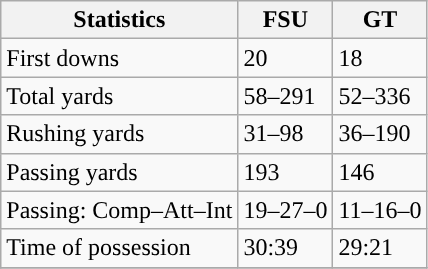<table class="wikitable" style="float: left;">
<tr>
<th>Statistics</th>
<th>FSU</th>
<th>GT</th>
</tr>
<tr>
<td>First downs</td>
<td>20</td>
<td>18</td>
</tr>
<tr>
<td>Total yards</td>
<td>58–291</td>
<td>52–336</td>
</tr>
<tr>
<td>Rushing yards</td>
<td>31–98</td>
<td>36–190</td>
</tr>
<tr>
<td>Passing yards</td>
<td>193</td>
<td>146</td>
</tr>
<tr>
<td>Passing: Comp–Att–Int</td>
<td>19–27–0</td>
<td>11–16–0</td>
</tr>
<tr>
<td>Time of possession</td>
<td>30:39</td>
<td>29:21</td>
</tr>
<tr>
</tr>
</table>
